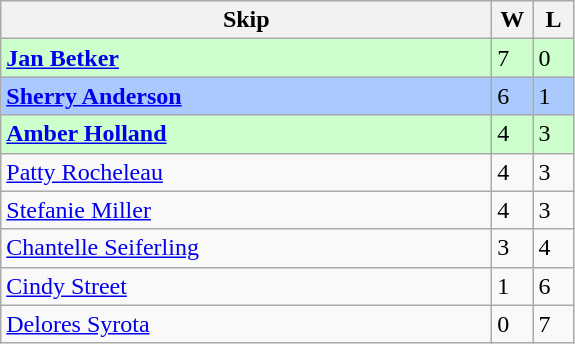<table class="wikitable">
<tr>
<th bgcolor="#efefef" width="320">Skip</th>
<th bgcolor="#efefef" width="20">W</th>
<th bgcolor="#efefef" width="20">L</th>
</tr>
<tr bgcolor="#ccffcc">
<td><strong><a href='#'>Jan Betker</a></strong></td>
<td>7</td>
<td>0</td>
</tr>
<tr bgcolor="#aac9fc">
<td><strong><a href='#'>Sherry Anderson</a></strong></td>
<td>6</td>
<td>1</td>
</tr>
<tr bgcolor="#ccffcc">
<td><strong><a href='#'>Amber Holland</a></strong></td>
<td>4</td>
<td>3</td>
</tr>
<tr>
<td><a href='#'>Patty Rocheleau</a></td>
<td>4</td>
<td>3</td>
</tr>
<tr>
<td><a href='#'>Stefanie Miller</a></td>
<td>4</td>
<td>3</td>
</tr>
<tr>
<td><a href='#'>Chantelle Seiferling</a></td>
<td>3</td>
<td>4</td>
</tr>
<tr>
<td><a href='#'>Cindy Street</a></td>
<td>1</td>
<td>6</td>
</tr>
<tr>
<td><a href='#'>Delores Syrota</a></td>
<td>0</td>
<td>7</td>
</tr>
</table>
